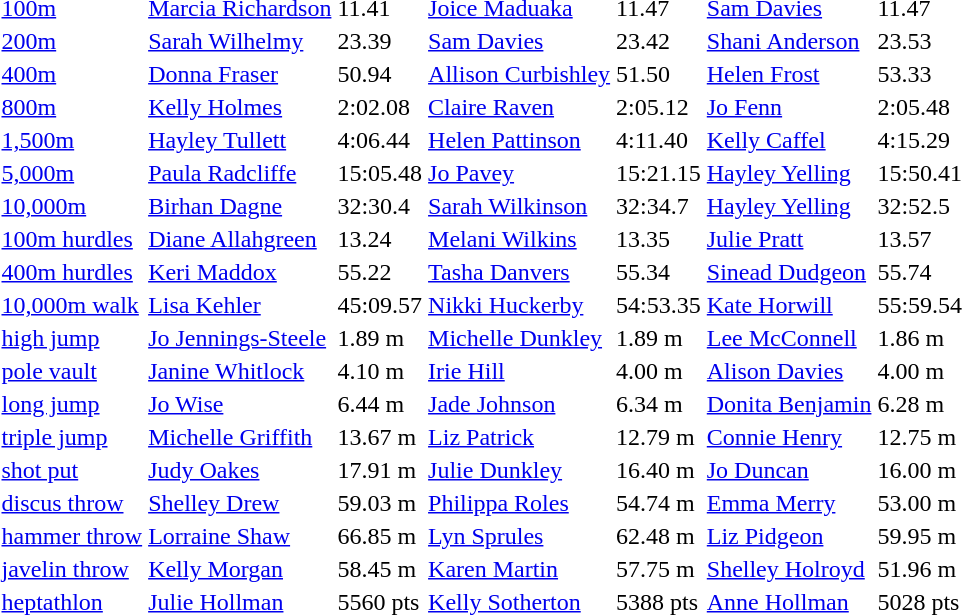<table>
<tr>
<td><a href='#'>100m</a></td>
<td><a href='#'>Marcia Richardson</a></td>
<td>11.41</td>
<td><a href='#'>Joice Maduaka</a></td>
<td>11.47</td>
<td><a href='#'>Sam Davies</a></td>
<td>11.47</td>
</tr>
<tr>
<td><a href='#'>200m</a></td>
<td><a href='#'>Sarah Wilhelmy</a></td>
<td>23.39</td>
<td><a href='#'>Sam Davies</a></td>
<td>23.42</td>
<td><a href='#'>Shani Anderson</a></td>
<td>23.53</td>
</tr>
<tr>
<td><a href='#'>400m</a></td>
<td><a href='#'>Donna Fraser</a></td>
<td>50.94</td>
<td> <a href='#'>Allison Curbishley</a></td>
<td>51.50</td>
<td><a href='#'>Helen Frost</a></td>
<td>53.33</td>
</tr>
<tr>
<td><a href='#'>800m</a></td>
<td><a href='#'>Kelly Holmes</a></td>
<td>2:02.08</td>
<td><a href='#'>Claire Raven</a></td>
<td>2:05.12</td>
<td><a href='#'>Jo Fenn</a></td>
<td>2:05.48</td>
</tr>
<tr>
<td><a href='#'>1,500m</a></td>
<td> <a href='#'>Hayley Tullett</a></td>
<td>4:06.44</td>
<td><a href='#'>Helen Pattinson</a></td>
<td>4:11.40</td>
<td><a href='#'>Kelly Caffel</a></td>
<td>4:15.29</td>
</tr>
<tr>
<td><a href='#'>5,000m</a></td>
<td><a href='#'>Paula Radcliffe</a></td>
<td>15:05.48</td>
<td><a href='#'>Jo Pavey</a></td>
<td>15:21.15</td>
<td><a href='#'>Hayley Yelling</a></td>
<td>15:50.41</td>
</tr>
<tr>
<td><a href='#'>10,000m</a></td>
<td><a href='#'>Birhan Dagne</a></td>
<td>32:30.4</td>
<td><a href='#'>Sarah Wilkinson</a></td>
<td>32:34.7</td>
<td><a href='#'>Hayley Yelling</a></td>
<td>32:52.5</td>
</tr>
<tr>
<td><a href='#'>100m hurdles</a></td>
<td><a href='#'>Diane Allahgreen</a></td>
<td>13.24</td>
<td><a href='#'>Melani Wilkins</a></td>
<td>13.35</td>
<td><a href='#'>Julie Pratt</a></td>
<td>13.57</td>
</tr>
<tr>
<td><a href='#'>400m hurdles</a></td>
<td><a href='#'>Keri Maddox</a></td>
<td>55.22</td>
<td><a href='#'>Tasha Danvers</a></td>
<td>55.34</td>
<td> <a href='#'>Sinead Dudgeon</a></td>
<td>55.74</td>
</tr>
<tr>
<td><a href='#'>10,000m walk</a></td>
<td><a href='#'>Lisa Kehler</a></td>
<td>45:09.57</td>
<td><a href='#'>Nikki Huckerby</a></td>
<td>54:53.35</td>
<td><a href='#'>Kate Horwill</a></td>
<td>55:59.54</td>
</tr>
<tr>
<td><a href='#'>high jump</a></td>
<td><a href='#'>Jo Jennings-Steele</a></td>
<td>1.89 m</td>
<td><a href='#'>Michelle Dunkley</a></td>
<td>1.89 m</td>
<td> <a href='#'>Lee McConnell</a></td>
<td>1.86 m</td>
</tr>
<tr>
<td><a href='#'>pole vault</a></td>
<td><a href='#'>Janine Whitlock</a></td>
<td>4.10 m</td>
<td><a href='#'>Irie Hill</a></td>
<td>4.00 m</td>
<td><a href='#'>Alison Davies</a></td>
<td>4.00 m</td>
</tr>
<tr>
<td><a href='#'>long jump</a></td>
<td><a href='#'>Jo Wise</a></td>
<td>6.44 m</td>
<td><a href='#'>Jade Johnson</a></td>
<td>6.34 m</td>
<td><a href='#'>Donita Benjamin</a></td>
<td>6.28 m </td>
</tr>
<tr>
<td><a href='#'>triple jump</a></td>
<td><a href='#'>Michelle Griffith</a></td>
<td>13.67 m</td>
<td><a href='#'>Liz Patrick</a></td>
<td>12.79 m</td>
<td><a href='#'>Connie Henry</a></td>
<td>12.75 m</td>
</tr>
<tr>
<td><a href='#'>shot put</a></td>
<td><a href='#'>Judy Oakes</a></td>
<td>17.91 m</td>
<td><a href='#'>Julie Dunkley</a></td>
<td>16.40 m</td>
<td><a href='#'>Jo Duncan</a></td>
<td>16.00 m</td>
</tr>
<tr>
<td><a href='#'>discus throw</a></td>
<td><a href='#'>Shelley Drew</a></td>
<td>59.03 m</td>
<td> <a href='#'>Philippa Roles</a></td>
<td>54.74 m</td>
<td><a href='#'>Emma Merry</a></td>
<td>53.00 m</td>
</tr>
<tr>
<td><a href='#'>hammer throw</a></td>
<td><a href='#'>Lorraine Shaw</a></td>
<td>66.85 m</td>
<td><a href='#'>Lyn Sprules</a></td>
<td>62.48 m</td>
<td><a href='#'>Liz Pidgeon</a></td>
<td>59.95 m</td>
</tr>
<tr>
<td><a href='#'>javelin throw</a></td>
<td><a href='#'>Kelly Morgan</a></td>
<td>58.45 m</td>
<td><a href='#'>Karen Martin</a></td>
<td>57.75 m</td>
<td><a href='#'>Shelley Holroyd</a></td>
<td>51.96 m</td>
</tr>
<tr>
<td><a href='#'>heptathlon</a></td>
<td><a href='#'>Julie Hollman</a></td>
<td>5560 pts</td>
<td><a href='#'>Kelly Sotherton</a></td>
<td>5388 pts</td>
<td><a href='#'>Anne Hollman</a></td>
<td>5028 pts</td>
</tr>
</table>
